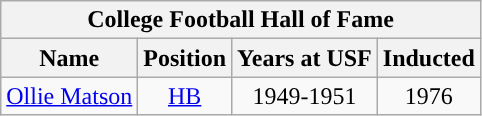<table class="wikitable">
<tr align="center">
<th colspan=5>College Football Hall of Fame</th>
</tr>
<tr>
<th>Name</th>
<th>Position</th>
<th>Years at USF</th>
<th>Inducted</th>
</tr>
<tr align="center" bgcolor="">
<td><a href='#'>Ollie Matson</a></td>
<td><a href='#'>HB</a></td>
<td>1949-1951</td>
<td>1976</td>
</tr>
</table>
